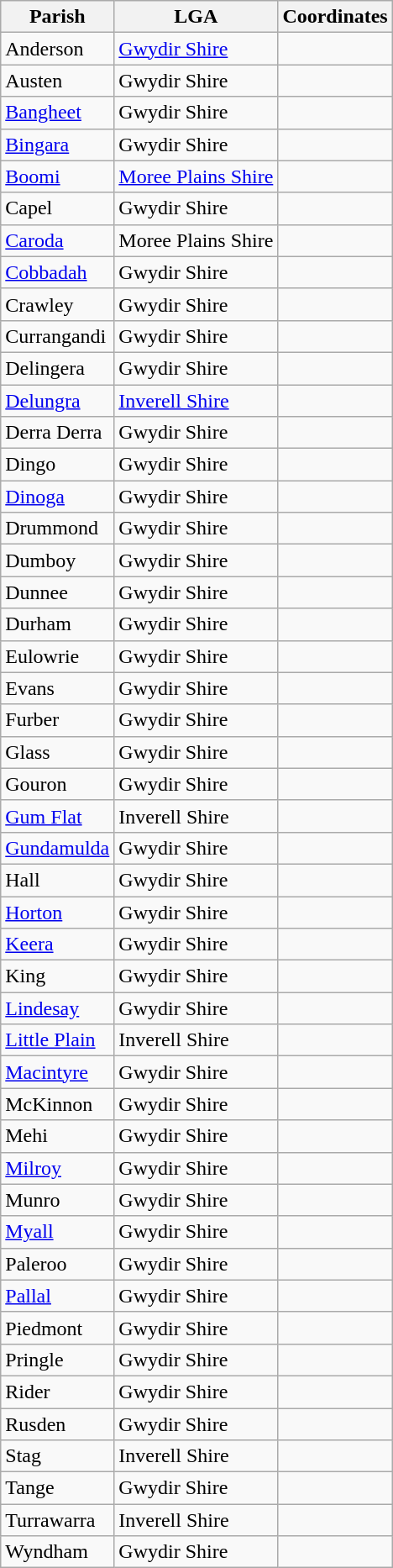<table class="wikitable sortable">
<tr>
<th>Parish</th>
<th>LGA</th>
<th>Coordinates</th>
</tr>
<tr>
<td>Anderson</td>
<td><a href='#'>Gwydir Shire</a></td>
<td></td>
</tr>
<tr>
<td>Austen</td>
<td>Gwydir Shire</td>
<td></td>
</tr>
<tr>
<td><a href='#'>Bangheet</a></td>
<td>Gwydir Shire</td>
<td></td>
</tr>
<tr>
<td><a href='#'>Bingara</a></td>
<td>Gwydir Shire</td>
<td></td>
</tr>
<tr>
<td><a href='#'>Boomi</a></td>
<td><a href='#'>Moree Plains Shire</a></td>
<td></td>
</tr>
<tr>
<td>Capel</td>
<td>Gwydir Shire</td>
<td></td>
</tr>
<tr>
<td><a href='#'>Caroda</a></td>
<td>Moree Plains Shire</td>
<td></td>
</tr>
<tr>
<td><a href='#'>Cobbadah</a></td>
<td>Gwydir Shire</td>
<td></td>
</tr>
<tr>
<td>Crawley</td>
<td>Gwydir Shire</td>
<td></td>
</tr>
<tr>
<td>Currangandi</td>
<td>Gwydir Shire</td>
<td></td>
</tr>
<tr>
<td>Delingera</td>
<td>Gwydir Shire</td>
<td></td>
</tr>
<tr>
<td><a href='#'>Delungra</a></td>
<td><a href='#'>Inverell Shire</a></td>
<td></td>
</tr>
<tr>
<td>Derra Derra</td>
<td>Gwydir Shire</td>
<td></td>
</tr>
<tr>
<td>Dingo</td>
<td>Gwydir Shire</td>
<td></td>
</tr>
<tr>
<td><a href='#'>Dinoga</a></td>
<td>Gwydir Shire</td>
<td></td>
</tr>
<tr>
<td>Drummond</td>
<td>Gwydir Shire</td>
<td></td>
</tr>
<tr>
<td>Dumboy</td>
<td>Gwydir Shire</td>
<td></td>
</tr>
<tr>
<td>Dunnee</td>
<td>Gwydir Shire</td>
<td></td>
</tr>
<tr>
<td>Durham</td>
<td>Gwydir Shire</td>
<td></td>
</tr>
<tr>
<td>Eulowrie</td>
<td>Gwydir Shire</td>
<td></td>
</tr>
<tr>
<td>Evans</td>
<td>Gwydir Shire</td>
<td></td>
</tr>
<tr>
<td>Furber</td>
<td>Gwydir Shire</td>
<td></td>
</tr>
<tr>
<td>Glass</td>
<td>Gwydir Shire</td>
<td></td>
</tr>
<tr>
<td>Gouron</td>
<td>Gwydir Shire</td>
<td></td>
</tr>
<tr>
<td><a href='#'>Gum Flat</a></td>
<td>Inverell Shire</td>
<td></td>
</tr>
<tr>
<td><a href='#'>Gundamulda</a></td>
<td>Gwydir Shire</td>
<td></td>
</tr>
<tr>
<td>Hall</td>
<td>Gwydir Shire</td>
<td></td>
</tr>
<tr>
<td><a href='#'>Horton</a></td>
<td>Gwydir Shire</td>
<td></td>
</tr>
<tr>
<td><a href='#'>Keera</a></td>
<td>Gwydir Shire</td>
<td></td>
</tr>
<tr>
<td>King</td>
<td>Gwydir Shire</td>
<td></td>
</tr>
<tr>
<td><a href='#'>Lindesay</a></td>
<td>Gwydir Shire</td>
<td></td>
</tr>
<tr>
<td><a href='#'>Little Plain</a></td>
<td>Inverell Shire</td>
<td></td>
</tr>
<tr>
<td><a href='#'>Macintyre</a></td>
<td>Gwydir Shire</td>
<td></td>
</tr>
<tr>
<td>McKinnon</td>
<td>Gwydir Shire</td>
<td></td>
</tr>
<tr>
<td>Mehi</td>
<td>Gwydir Shire</td>
<td></td>
</tr>
<tr>
<td><a href='#'>Milroy</a></td>
<td>Gwydir Shire</td>
<td></td>
</tr>
<tr>
<td>Munro</td>
<td>Gwydir Shire</td>
<td></td>
</tr>
<tr>
<td><a href='#'>Myall</a></td>
<td>Gwydir Shire</td>
<td></td>
</tr>
<tr>
<td>Paleroo</td>
<td>Gwydir Shire</td>
<td></td>
</tr>
<tr>
<td><a href='#'>Pallal</a></td>
<td>Gwydir Shire</td>
<td></td>
</tr>
<tr>
<td>Piedmont</td>
<td>Gwydir Shire</td>
<td></td>
</tr>
<tr>
<td>Pringle</td>
<td>Gwydir Shire</td>
<td></td>
</tr>
<tr>
<td>Rider</td>
<td>Gwydir Shire</td>
<td></td>
</tr>
<tr>
<td>Rusden</td>
<td>Gwydir Shire</td>
<td></td>
</tr>
<tr>
<td>Stag</td>
<td>Inverell Shire</td>
<td></td>
</tr>
<tr>
<td>Tange</td>
<td>Gwydir Shire</td>
<td></td>
</tr>
<tr>
<td>Turrawarra</td>
<td>Inverell Shire</td>
<td></td>
</tr>
<tr>
<td>Wyndham</td>
<td>Gwydir Shire</td>
<td></td>
</tr>
</table>
